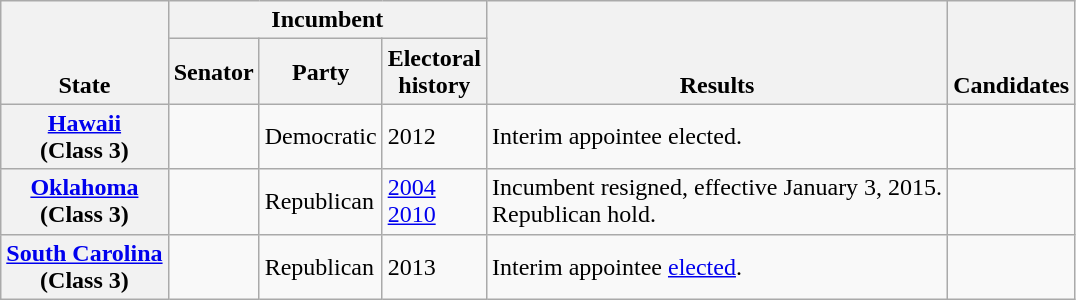<table class="wikitable sortable">
<tr style="vertical-align:bottom">
<th rowspan=2>State</th>
<th colspan=3>Incumbent</th>
<th rowspan=2>Results</th>
<th rowspan=2>Candidates</th>
</tr>
<tr>
<th>Senator</th>
<th>Party</th>
<th>Electoral<br>history</th>
</tr>
<tr>
<th><a href='#'>Hawaii</a><br>(Class 3)</th>
<td></td>
<td>Democratic</td>
<td>2012<br></td>
<td>Interim appointee elected.</td>
<td nowrap></td>
</tr>
<tr>
<th><a href='#'>Oklahoma</a><br>(Class 3)</th>
<td></td>
<td>Republican</td>
<td><a href='#'>2004</a><br><a href='#'>2010</a></td>
<td>Incumbent resigned, effective January 3, 2015.<br>Republican hold.</td>
<td nowrap></td>
</tr>
<tr>
<th><a href='#'>South Carolina</a><br>(Class 3)</th>
<td></td>
<td>Republican</td>
<td>2013<br></td>
<td>Interim appointee <a href='#'>elected</a>.</td>
<td nowrap></td>
</tr>
</table>
